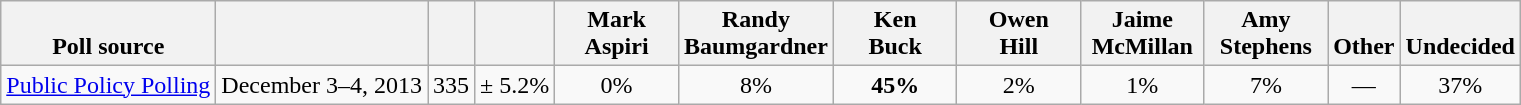<table class="wikitable" style="text-align:center">
<tr valign= bottom>
<th>Poll source</th>
<th></th>
<th></th>
<th></th>
<th style="width:75px;">Mark<br>Aspiri</th>
<th style="width:75px;">Randy<br>Baumgardner</th>
<th style="width:75px;">Ken<br>Buck</th>
<th style="width:75px;">Owen<br>Hill</th>
<th style="width:75px;">Jaime<br>McMillan</th>
<th style="width:75px;">Amy<br>Stephens</th>
<th>Other</th>
<th>Undecided</th>
</tr>
<tr>
<td align=left><a href='#'>Public Policy Polling</a></td>
<td>December 3–4, 2013</td>
<td>335</td>
<td>± 5.2%</td>
<td>0%</td>
<td>8%</td>
<td><strong>45%</strong></td>
<td>2%</td>
<td>1%</td>
<td>7%</td>
<td>—</td>
<td>37%</td>
</tr>
</table>
